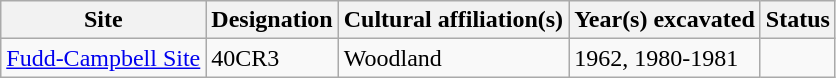<table class="wikitable">
<tr>
<th>Site</th>
<th>Designation</th>
<th>Cultural affiliation(s)</th>
<th>Year(s) excavated</th>
<th>Status</th>
</tr>
<tr>
<td><a href='#'>Fudd-Campbell Site</a></td>
<td>40CR3</td>
<td>Woodland</td>
<td>1962, 1980-1981</td>
<td></td>
</tr>
</table>
